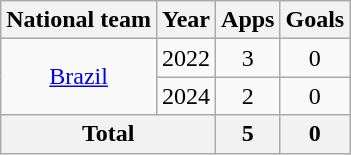<table class="wikitable" style="text-align:center">
<tr>
<th>National team</th>
<th>Year</th>
<th>Apps</th>
<th>Goals</th>
</tr>
<tr>
<td rowspan="2"><a href='#'>Brazil</a></td>
<td>2022</td>
<td>3</td>
<td>0</td>
</tr>
<tr>
<td>2024</td>
<td>2</td>
<td>0</td>
</tr>
<tr>
<th colspan="2">Total</th>
<th>5</th>
<th>0</th>
</tr>
</table>
